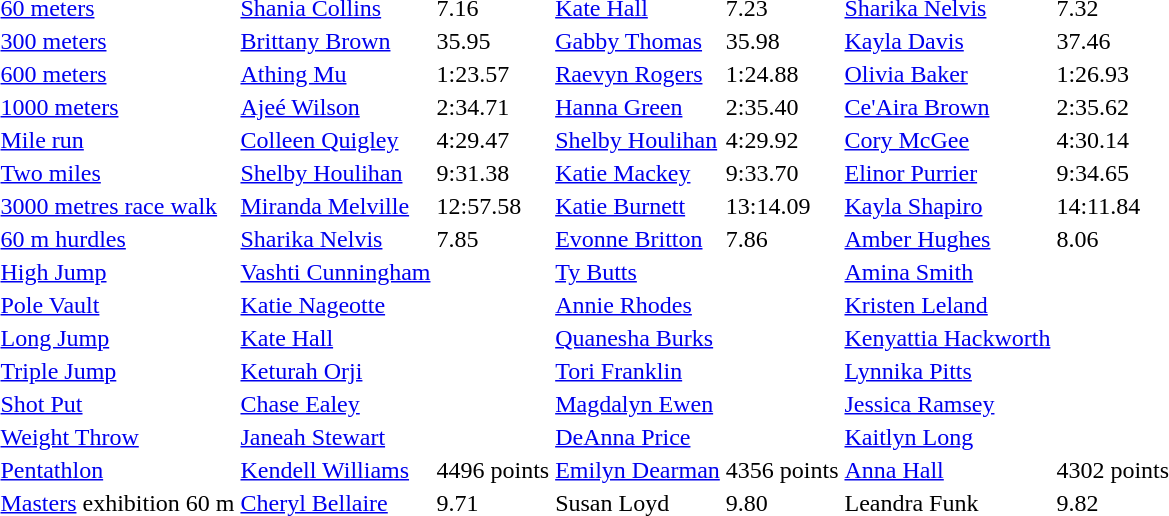<table>
<tr>
<td><a href='#'>60 meters</a></td>
<td><a href='#'>Shania Collins</a></td>
<td>7.16</td>
<td><a href='#'>Kate Hall</a></td>
<td>7.23</td>
<td><a href='#'>Sharika Nelvis</a></td>
<td>7.32</td>
</tr>
<tr>
<td><a href='#'>300 meters</a></td>
<td><a href='#'>Brittany Brown</a></td>
<td>35.95 </td>
<td><a href='#'>Gabby Thomas</a></td>
<td>35.98</td>
<td><a href='#'>Kayla Davis</a></td>
<td>37.46</td>
</tr>
<tr>
<td><a href='#'>600 meters</a></td>
<td><a href='#'>Athing Mu</a></td>
<td>1:23.57  </td>
<td><a href='#'>Raevyn Rogers</a></td>
<td>1:24.88</td>
<td><a href='#'>Olivia Baker</a></td>
<td>1:26.93</td>
</tr>
<tr>
<td><a href='#'>1000 meters</a></td>
<td><a href='#'>Ajeé Wilson</a></td>
<td>2:34.71  </td>
<td><a href='#'>Hanna Green</a></td>
<td>2:35.40</td>
<td><a href='#'>Ce'Aira Brown</a></td>
<td>2:35.62</td>
</tr>
<tr>
<td><a href='#'>Mile run</a></td>
<td><a href='#'>Colleen Quigley</a></td>
<td>4:29.47</td>
<td><a href='#'>Shelby Houlihan</a></td>
<td>4:29.92</td>
<td><a href='#'>Cory McGee</a></td>
<td>4:30.14</td>
</tr>
<tr>
<td><a href='#'>Two miles</a></td>
<td><a href='#'>Shelby Houlihan</a></td>
<td>9:31.38 </td>
<td><a href='#'>Katie Mackey</a></td>
<td>9:33.70</td>
<td><a href='#'>Elinor Purrier</a></td>
<td>9:34.65</td>
</tr>
<tr>
<td><a href='#'>3000 metres race walk</a></td>
<td><a href='#'>Miranda Melville</a></td>
<td>12:57.58</td>
<td><a href='#'>Katie Burnett</a></td>
<td>13:14.09</td>
<td><a href='#'>Kayla Shapiro</a></td>
<td>14:11.84</td>
</tr>
<tr>
<td><a href='#'>60 m hurdles</a></td>
<td><a href='#'>Sharika Nelvis</a></td>
<td>7.85 </td>
<td><a href='#'>Evonne Britton</a></td>
<td>7.86</td>
<td><a href='#'>Amber Hughes</a></td>
<td>8.06</td>
</tr>
<tr>
<td><a href='#'>High Jump</a></td>
<td><a href='#'>Vashti Cunningham</a></td>
<td></td>
<td><a href='#'>Ty Butts</a></td>
<td></td>
<td><a href='#'>Amina Smith</a></td>
<td></td>
</tr>
<tr>
<td><a href='#'>Pole Vault</a></td>
<td><a href='#'>Katie Nageotte</a></td>
<td></td>
<td><a href='#'>Annie Rhodes</a></td>
<td></td>
<td><a href='#'>Kristen Leland</a></td>
<td></td>
</tr>
<tr>
<td><a href='#'>Long Jump</a></td>
<td><a href='#'>Kate Hall</a></td>
<td></td>
<td><a href='#'>Quanesha Burks</a></td>
<td></td>
<td><a href='#'>Kenyattia Hackworth</a></td>
<td></td>
</tr>
<tr>
<td><a href='#'>Triple Jump</a></td>
<td><a href='#'>Keturah Orji</a></td>
<td></td>
<td><a href='#'>Tori Franklin</a></td>
<td></td>
<td><a href='#'>Lynnika Pitts</a></td>
<td></td>
</tr>
<tr>
<td><a href='#'>Shot Put</a></td>
<td><a href='#'>Chase Ealey</a></td>
<td></td>
<td><a href='#'>Magdalyn Ewen</a></td>
<td></td>
<td><a href='#'>Jessica Ramsey</a></td>
<td></td>
</tr>
<tr>
<td><a href='#'>Weight Throw</a></td>
<td><a href='#'>Janeah Stewart</a></td>
<td></td>
<td><a href='#'>DeAnna Price</a></td>
<td></td>
<td><a href='#'>Kaitlyn Long</a></td>
<td></td>
</tr>
<tr>
<td><a href='#'>Pentathlon</a></td>
<td><a href='#'>Kendell Williams</a></td>
<td>4496 points</td>
<td><a href='#'>Emilyn Dearman</a></td>
<td>4356 points</td>
<td><a href='#'>Anna Hall</a></td>
<td>4302 points</td>
</tr>
<tr>
<td><a href='#'>Masters</a> exhibition 60 m</td>
<td><a href='#'>Cheryl Bellaire</a></td>
<td>9.71</td>
<td>Susan Loyd</td>
<td>9.80</td>
<td>Leandra Funk</td>
<td>9.82</td>
</tr>
</table>
